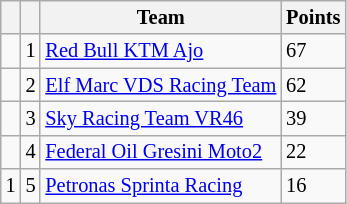<table class="wikitable" style="font-size: 85%;">
<tr>
<th scope="col"></th>
<th scope="col"></th>
<th scope="col">Team</th>
<th scope="col">Points</th>
</tr>
<tr>
<td align="left"></td>
<td align=center>1</td>
<td> <a href='#'>Red Bull KTM Ajo</a></td>
<td align=left>67</td>
</tr>
<tr>
<td align="left"></td>
<td align=center>2</td>
<td> <a href='#'>Elf Marc VDS Racing Team</a></td>
<td align=left>62</td>
</tr>
<tr>
<td align="left"></td>
<td align=center>3</td>
<td> <a href='#'>Sky Racing Team VR46</a></td>
<td align=left>39</td>
</tr>
<tr>
<td align="left"></td>
<td align=center>4</td>
<td> <a href='#'>Federal Oil Gresini Moto2</a></td>
<td align=left>22</td>
</tr>
<tr>
<td align="left"> 1</td>
<td align=center>5</td>
<td> <a href='#'>Petronas Sprinta Racing</a></td>
<td align=left>16</td>
</tr>
</table>
